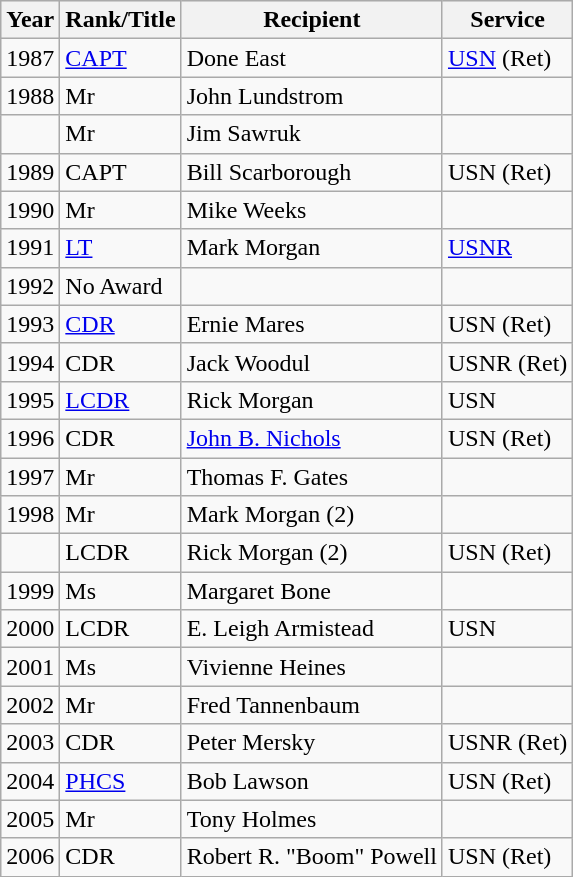<table class="wikitable" style="float:left;">
<tr style="background:#efefef;">
<th>Year</th>
<th>Rank/Title</th>
<th>Recipient</th>
<th>Service</th>
</tr>
<tr>
<td>1987</td>
<td><a href='#'>CAPT</a></td>
<td>Done East</td>
<td><a href='#'>USN</a> (Ret)</td>
</tr>
<tr>
<td>1988</td>
<td>Mr</td>
<td>John Lundstrom</td>
<td></td>
</tr>
<tr>
<td></td>
<td>Mr</td>
<td>Jim Sawruk</td>
<td></td>
</tr>
<tr>
<td>1989</td>
<td>CAPT</td>
<td>Bill Scarborough</td>
<td>USN (Ret)</td>
</tr>
<tr>
<td>1990</td>
<td>Mr</td>
<td>Mike Weeks</td>
<td></td>
</tr>
<tr>
<td>1991</td>
<td><a href='#'>LT</a></td>
<td>Mark Morgan</td>
<td><a href='#'>USNR</a></td>
</tr>
<tr>
<td>1992</td>
<td>No Award</td>
<td></td>
<td></td>
</tr>
<tr>
<td>1993</td>
<td><a href='#'>CDR</a></td>
<td>Ernie Mares</td>
<td>USN (Ret)</td>
</tr>
<tr>
<td>1994</td>
<td>CDR</td>
<td>Jack Woodul</td>
<td>USNR (Ret)</td>
</tr>
<tr>
<td>1995</td>
<td><a href='#'>LCDR</a></td>
<td>Rick Morgan</td>
<td>USN</td>
</tr>
<tr>
<td>1996</td>
<td>CDR</td>
<td><a href='#'>John B. Nichols</a></td>
<td>USN (Ret)</td>
</tr>
<tr>
<td>1997</td>
<td>Mr</td>
<td>Thomas F. Gates</td>
<td></td>
</tr>
<tr>
<td>1998</td>
<td>Mr</td>
<td>Mark Morgan (2)</td>
<td></td>
</tr>
<tr>
<td></td>
<td>LCDR</td>
<td>Rick Morgan (2)</td>
<td>USN (Ret)</td>
</tr>
<tr>
<td>1999</td>
<td>Ms</td>
<td>Margaret Bone</td>
<td></td>
</tr>
<tr>
<td>2000</td>
<td>LCDR</td>
<td>E. Leigh Armistead</td>
<td>USN</td>
</tr>
<tr>
<td>2001</td>
<td>Ms</td>
<td>Vivienne Heines</td>
<td></td>
</tr>
<tr>
<td>2002</td>
<td>Mr</td>
<td>Fred Tannenbaum</td>
<td></td>
</tr>
<tr>
<td>2003</td>
<td>CDR</td>
<td>Peter Mersky</td>
<td>USNR (Ret)</td>
</tr>
<tr>
<td>2004</td>
<td><a href='#'>PHCS</a></td>
<td>Bob Lawson</td>
<td>USN (Ret)</td>
</tr>
<tr>
<td>2005</td>
<td>Mr</td>
<td>Tony Holmes</td>
<td></td>
</tr>
<tr>
<td>2006</td>
<td>CDR</td>
<td>Robert R. "Boom" Powell</td>
<td>USN (Ret)</td>
</tr>
</table>
